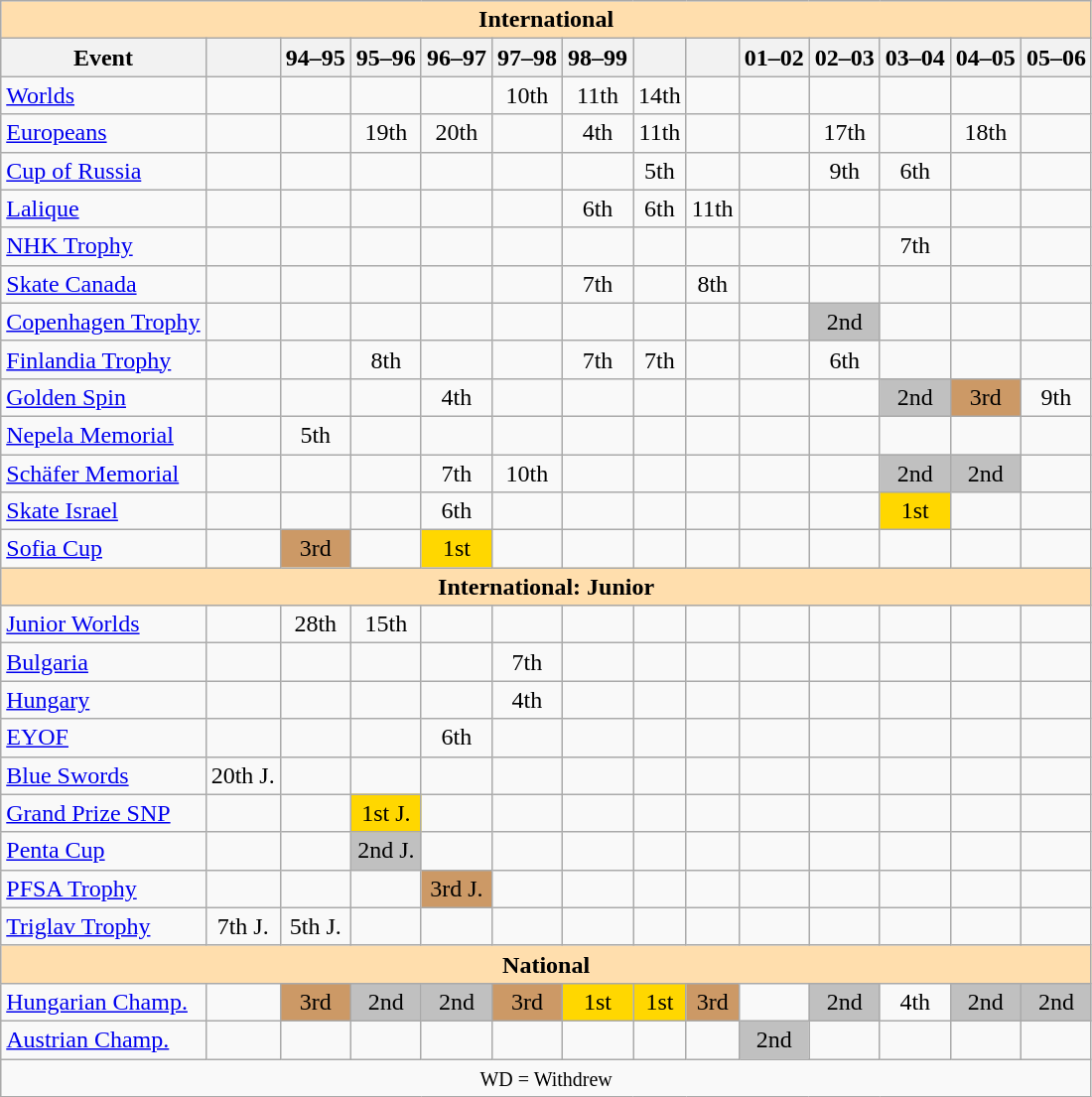<table class="wikitable" style="text-align:center">
<tr>
<th style="background-color: #ffdead; " colspan=14 align=center>International</th>
</tr>
<tr>
<th>Event</th>
<th></th>
<th>94–95</th>
<th>95–96</th>
<th>96–97</th>
<th>97–98</th>
<th>98–99</th>
<th></th>
<th></th>
<th>01–02</th>
<th>02–03</th>
<th>03–04</th>
<th>04–05</th>
<th>05–06</th>
</tr>
<tr>
<td align=left><a href='#'>Worlds</a></td>
<td></td>
<td></td>
<td></td>
<td></td>
<td>10th</td>
<td>11th</td>
<td>14th</td>
<td></td>
<td></td>
<td></td>
<td></td>
<td></td>
<td></td>
</tr>
<tr>
<td align=left><a href='#'>Europeans</a></td>
<td></td>
<td></td>
<td>19th</td>
<td>20th</td>
<td></td>
<td>4th</td>
<td>11th</td>
<td></td>
<td></td>
<td>17th</td>
<td></td>
<td>18th</td>
<td></td>
</tr>
<tr>
<td align=left> <a href='#'>Cup of Russia</a></td>
<td></td>
<td></td>
<td></td>
<td></td>
<td></td>
<td></td>
<td>5th</td>
<td></td>
<td></td>
<td>9th</td>
<td>6th</td>
<td></td>
<td></td>
</tr>
<tr>
<td align=left> <a href='#'>Lalique</a></td>
<td></td>
<td></td>
<td></td>
<td></td>
<td></td>
<td>6th</td>
<td>6th</td>
<td>11th</td>
<td></td>
<td></td>
<td></td>
<td></td>
<td></td>
</tr>
<tr>
<td align=left> <a href='#'>NHK Trophy</a></td>
<td></td>
<td></td>
<td></td>
<td></td>
<td></td>
<td></td>
<td></td>
<td></td>
<td></td>
<td></td>
<td>7th</td>
<td></td>
<td></td>
</tr>
<tr>
<td align=left> <a href='#'>Skate Canada</a></td>
<td></td>
<td></td>
<td></td>
<td></td>
<td></td>
<td>7th</td>
<td></td>
<td>8th</td>
<td></td>
<td></td>
<td></td>
<td></td>
<td></td>
</tr>
<tr>
<td align=left><a href='#'>Copenhagen Trophy</a></td>
<td></td>
<td></td>
<td></td>
<td></td>
<td></td>
<td></td>
<td></td>
<td></td>
<td></td>
<td bgcolor=silver>2nd</td>
<td></td>
<td></td>
<td></td>
</tr>
<tr>
<td align=left><a href='#'>Finlandia Trophy</a></td>
<td></td>
<td></td>
<td>8th</td>
<td></td>
<td></td>
<td>7th</td>
<td>7th</td>
<td></td>
<td></td>
<td>6th</td>
<td></td>
<td></td>
<td></td>
</tr>
<tr>
<td align=left><a href='#'>Golden Spin</a></td>
<td></td>
<td></td>
<td></td>
<td>4th</td>
<td></td>
<td></td>
<td></td>
<td></td>
<td></td>
<td></td>
<td bgcolor=silver>2nd</td>
<td bgcolor=cc9966>3rd</td>
<td>9th</td>
</tr>
<tr>
<td align=left><a href='#'>Nepela Memorial</a></td>
<td></td>
<td>5th</td>
<td></td>
<td></td>
<td></td>
<td></td>
<td></td>
<td></td>
<td></td>
<td></td>
<td></td>
<td></td>
<td></td>
</tr>
<tr>
<td align=left><a href='#'>Schäfer Memorial</a></td>
<td></td>
<td></td>
<td></td>
<td>7th</td>
<td>10th</td>
<td></td>
<td></td>
<td></td>
<td></td>
<td></td>
<td bgcolor=silver>2nd</td>
<td bgcolor=silver>2nd</td>
<td></td>
</tr>
<tr>
<td align=left><a href='#'>Skate Israel</a></td>
<td></td>
<td></td>
<td></td>
<td>6th</td>
<td></td>
<td></td>
<td></td>
<td></td>
<td></td>
<td></td>
<td bgcolor=gold>1st</td>
<td></td>
<td></td>
</tr>
<tr>
<td align=left><a href='#'>Sofia Cup</a></td>
<td></td>
<td bgcolor=cc9966>3rd</td>
<td></td>
<td bgcolor=gold>1st</td>
<td></td>
<td></td>
<td></td>
<td></td>
<td></td>
<td></td>
<td></td>
<td></td>
<td></td>
</tr>
<tr>
<th style="background-color: #ffdead; " colspan=14 align=center>International: Junior</th>
</tr>
<tr>
<td align=left><a href='#'>Junior Worlds</a></td>
<td></td>
<td>28th</td>
<td>15th</td>
<td></td>
<td></td>
<td></td>
<td></td>
<td></td>
<td></td>
<td></td>
<td></td>
<td></td>
<td></td>
</tr>
<tr>
<td align=left> <a href='#'>Bulgaria</a></td>
<td></td>
<td></td>
<td></td>
<td></td>
<td>7th</td>
<td></td>
<td></td>
<td></td>
<td></td>
<td></td>
<td></td>
<td></td>
<td></td>
</tr>
<tr>
<td align=left> <a href='#'>Hungary</a></td>
<td></td>
<td></td>
<td></td>
<td></td>
<td>4th</td>
<td></td>
<td></td>
<td></td>
<td></td>
<td></td>
<td></td>
<td></td>
<td></td>
</tr>
<tr>
<td align=left><a href='#'>EYOF</a></td>
<td></td>
<td></td>
<td></td>
<td>6th</td>
<td></td>
<td></td>
<td></td>
<td></td>
<td></td>
<td></td>
<td></td>
<td></td>
<td></td>
</tr>
<tr>
<td align=left><a href='#'>Blue Swords</a></td>
<td>20th J.</td>
<td></td>
<td></td>
<td></td>
<td></td>
<td></td>
<td></td>
<td></td>
<td></td>
<td></td>
<td></td>
<td></td>
<td></td>
</tr>
<tr>
<td align=left><a href='#'>Grand Prize SNP</a></td>
<td></td>
<td></td>
<td bgcolor=gold>1st J.</td>
<td></td>
<td></td>
<td></td>
<td></td>
<td></td>
<td></td>
<td></td>
<td></td>
<td></td>
<td></td>
</tr>
<tr>
<td align=left><a href='#'>Penta Cup</a></td>
<td></td>
<td></td>
<td bgcolor=silver>2nd J.</td>
<td></td>
<td></td>
<td></td>
<td></td>
<td></td>
<td></td>
<td></td>
<td></td>
<td></td>
<td></td>
</tr>
<tr>
<td align=left><a href='#'>PFSA Trophy</a></td>
<td></td>
<td></td>
<td></td>
<td bgcolor=cc9966>3rd J.</td>
<td></td>
<td></td>
<td></td>
<td></td>
<td></td>
<td></td>
<td></td>
<td></td>
<td></td>
</tr>
<tr>
<td align=left><a href='#'>Triglav Trophy</a></td>
<td>7th J.</td>
<td>5th J.</td>
<td></td>
<td></td>
<td></td>
<td></td>
<td></td>
<td></td>
<td></td>
<td></td>
<td></td>
<td></td>
<td></td>
</tr>
<tr>
<th style="background-color: #ffdead; " colspan=14 align=center>National</th>
</tr>
<tr>
<td align=left><a href='#'>Hungarian Champ.</a></td>
<td></td>
<td bgcolor=cc9966>3rd</td>
<td bgcolor=silver>2nd</td>
<td bgcolor=silver>2nd</td>
<td align=center bgcolor=cc9966>3rd</td>
<td bgcolor=gold>1st</td>
<td bgcolor=gold>1st</td>
<td bgcolor=cc9966>3rd</td>
<td></td>
<td bgcolor=silver>2nd</td>
<td>4th</td>
<td bgcolor=silver>2nd</td>
<td bgcolor=silver>2nd</td>
</tr>
<tr>
<td align=left><a href='#'>Austrian Champ.</a></td>
<td></td>
<td></td>
<td></td>
<td></td>
<td></td>
<td></td>
<td></td>
<td></td>
<td bgcolor=silver>2nd</td>
<td></td>
<td></td>
<td></td>
<td></td>
</tr>
<tr>
<td colspan=14 align=center><small> WD = Withdrew </small></td>
</tr>
</table>
